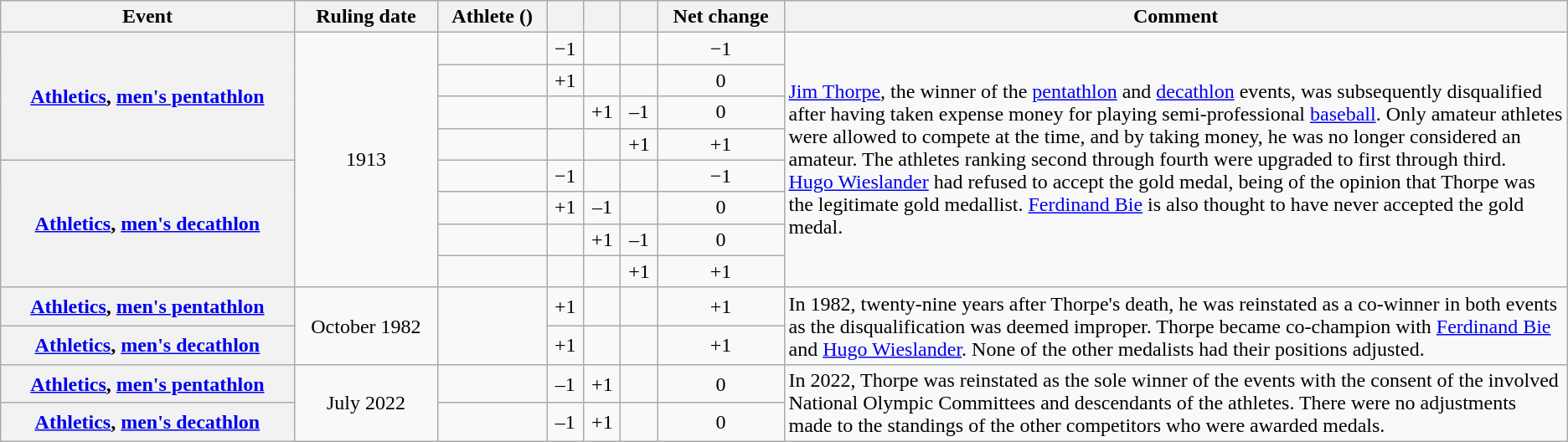<table class="wikitable" style="text-align:center;">
<tr>
<th scope="col">Event</th>
<th scope="col">Ruling date</th>
<th scope="col">Athlete ()</th>
<th scope="col"></th>
<th scope="col"></th>
<th scope="col"></th>
<th scope="col">Net change</th>
<th scope="col" style="width:50%">Comment</th>
</tr>
<tr>
<th scope="rowgroup" rowspan="4"><a href='#'>Athletics</a>, <a href='#'>men's pentathlon</a></th>
<td rowspan="8">1913</td>
<td align="left"> </td>
<td>−1</td>
<td></td>
<td></td>
<td>−1</td>
<td rowspan="8" style="text-align:left;"><a href='#'>Jim Thorpe</a>, the winner of the <a href='#'>pentathlon</a> and <a href='#'>decathlon</a> events, was subsequently disqualified after having taken expense money for playing semi-professional <a href='#'>baseball</a>. Only amateur athletes were allowed to compete at the time, and by taking money, he was no longer considered an amateur. The athletes ranking second through fourth were upgraded to first through third.<br><a href='#'>Hugo Wieslander</a> had refused to accept the gold medal, being of the opinion that Thorpe was the legitimate gold medallist. <a href='#'>Ferdinand Bie</a> is also thought to have never accepted the gold medal.</td>
</tr>
<tr>
<td align="left"></td>
<td>+1</td>
<td></td>
<td></td>
<td>0</td>
</tr>
<tr>
<td align="left"></td>
<td></td>
<td>+1</td>
<td>–1</td>
<td>0</td>
</tr>
<tr>
<td align="left"></td>
<td></td>
<td></td>
<td>+1</td>
<td>+1</td>
</tr>
<tr>
<th scope="rowgroup" rowspan="4"><a href='#'>Athletics</a>, <a href='#'>men's decathlon</a></th>
<td align="left"> </td>
<td>−1</td>
<td></td>
<td></td>
<td>−1</td>
</tr>
<tr>
<td align="left"></td>
<td>+1</td>
<td>–1</td>
<td></td>
<td>0</td>
</tr>
<tr>
<td align="left"></td>
<td></td>
<td>+1</td>
<td>–1</td>
<td>0</td>
</tr>
<tr>
<td align="left"></td>
<td></td>
<td></td>
<td>+1</td>
<td>+1</td>
</tr>
<tr>
<th scope="row"><a href='#'>Athletics</a>, <a href='#'>men's pentathlon</a></th>
<td rowspan="2">October 1982</td>
<td rowspan="2" align="left"></td>
<td>+1</td>
<td></td>
<td></td>
<td>+1</td>
<td rowspan="2" style="text-align:left;">In 1982, twenty-nine years after Thorpe's death, he was reinstated as a co-winner in both events as the disqualification was deemed improper. Thorpe became co-champion with <a href='#'>Ferdinand Bie</a> and <a href='#'>Hugo Wieslander</a>. None of the other medalists had their positions adjusted.</td>
</tr>
<tr>
<th scope="row"><a href='#'>Athletics</a>, <a href='#'>men's decathlon</a></th>
<td>+1</td>
<td></td>
<td></td>
<td>+1</td>
</tr>
<tr>
<th scope="row"><a href='#'>Athletics</a>, <a href='#'>men's pentathlon</a></th>
<td rowspan="2">July 2022</td>
<td align="left"></td>
<td>–1</td>
<td>+1</td>
<td></td>
<td>0</td>
<td rowspan="2" style="text-align:left;">In 2022, Thorpe was reinstated as the sole winner of the events with the consent of the involved National Olympic Committees and descendants of the athletes. There were no adjustments made to the standings of the other competitors who were awarded medals.</td>
</tr>
<tr>
<th scope="row"><a href='#'>Athletics</a>, <a href='#'>men's decathlon</a></th>
<td align="left"></td>
<td>–1</td>
<td>+1</td>
<td></td>
<td>0</td>
</tr>
</table>
